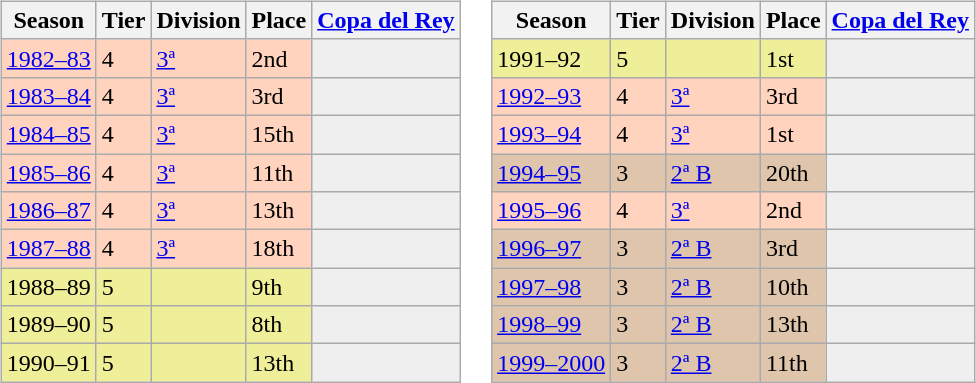<table>
<tr>
<td valign="top" width=0%><br><table class="wikitable">
<tr style="background:#f0f6fa;">
<th>Season</th>
<th>Tier</th>
<th>Division</th>
<th>Place</th>
<th><a href='#'>Copa del Rey</a></th>
</tr>
<tr>
<td style="background:#FFD3BD;"><a href='#'>1982–83</a></td>
<td style="background:#FFD3BD;">4</td>
<td style="background:#FFD3BD;"><a href='#'>3ª</a></td>
<td style="background:#FFD3BD;">2nd</td>
<th style="background:#efefef;"></th>
</tr>
<tr>
<td style="background:#FFD3BD;"><a href='#'>1983–84</a></td>
<td style="background:#FFD3BD;">4</td>
<td style="background:#FFD3BD;"><a href='#'>3ª</a></td>
<td style="background:#FFD3BD;">3rd</td>
<th style="background:#efefef;"></th>
</tr>
<tr>
<td style="background:#FFD3BD;"><a href='#'>1984–85</a></td>
<td style="background:#FFD3BD;">4</td>
<td style="background:#FFD3BD;"><a href='#'>3ª</a></td>
<td style="background:#FFD3BD;">15th</td>
<th style="background:#efefef;"></th>
</tr>
<tr>
<td style="background:#FFD3BD;"><a href='#'>1985–86</a></td>
<td style="background:#FFD3BD;">4</td>
<td style="background:#FFD3BD;"><a href='#'>3ª</a></td>
<td style="background:#FFD3BD;">11th</td>
<th style="background:#efefef;"></th>
</tr>
<tr>
<td style="background:#FFD3BD;"><a href='#'>1986–87</a></td>
<td style="background:#FFD3BD;">4</td>
<td style="background:#FFD3BD;"><a href='#'>3ª</a></td>
<td style="background:#FFD3BD;">13th</td>
<th style="background:#efefef;"></th>
</tr>
<tr>
<td style="background:#FFD3BD;"><a href='#'>1987–88</a></td>
<td style="background:#FFD3BD;">4</td>
<td style="background:#FFD3BD;"><a href='#'>3ª</a></td>
<td style="background:#FFD3BD;">18th</td>
<th style="background:#efefef;"></th>
</tr>
<tr>
<td style="background:#EFEF99;">1988–89</td>
<td style="background:#EFEF99;">5</td>
<td style="background:#EFEF99;"></td>
<td style="background:#EFEF99;">9th</td>
<th style="background:#efefef;"></th>
</tr>
<tr>
<td style="background:#EFEF99;">1989–90</td>
<td style="background:#EFEF99;">5</td>
<td style="background:#EFEF99;"></td>
<td style="background:#EFEF99;">8th</td>
<th style="background:#efefef;"></th>
</tr>
<tr>
<td style="background:#EFEF99;">1990–91</td>
<td style="background:#EFEF99;">5</td>
<td style="background:#EFEF99;"></td>
<td style="background:#EFEF99;">13th</td>
<th style="background:#efefef;"></th>
</tr>
</table>
</td>
<td valign="top" width=0%><br><table class="wikitable">
<tr style="background:#f0f6fa;">
<th>Season</th>
<th>Tier</th>
<th>Division</th>
<th>Place</th>
<th><a href='#'>Copa del Rey</a></th>
</tr>
<tr>
<td style="background:#EFEF99;">1991–92</td>
<td style="background:#EFEF99;">5</td>
<td style="background:#EFEF99;"></td>
<td style="background:#EFEF99;">1st</td>
<th style="background:#efefef;"></th>
</tr>
<tr>
<td style="background:#FFD3BD;"><a href='#'>1992–93</a></td>
<td style="background:#FFD3BD;">4</td>
<td style="background:#FFD3BD;"><a href='#'>3ª</a></td>
<td style="background:#FFD3BD;">3rd</td>
<th style="background:#efefef;"></th>
</tr>
<tr>
<td style="background:#FFD3BD;"><a href='#'>1993–94</a></td>
<td style="background:#FFD3BD;">4</td>
<td style="background:#FFD3BD;"><a href='#'>3ª</a></td>
<td style="background:#FFD3BD;">1st</td>
<th style="background:#efefef;"></th>
</tr>
<tr>
<td style="background:#DEC5AB;"><a href='#'>1994–95</a></td>
<td style="background:#DEC5AB;">3</td>
<td style="background:#DEC5AB;"><a href='#'>2ª B</a></td>
<td style="background:#DEC5AB;">20th</td>
<th style="background:#efefef;"></th>
</tr>
<tr>
<td style="background:#FFD3BD;"><a href='#'>1995–96</a></td>
<td style="background:#FFD3BD;">4</td>
<td style="background:#FFD3BD;"><a href='#'>3ª</a></td>
<td style="background:#FFD3BD;">2nd</td>
<th style="background:#efefef;"></th>
</tr>
<tr>
<td style="background:#DEC5AB;"><a href='#'>1996–97</a></td>
<td style="background:#DEC5AB;">3</td>
<td style="background:#DEC5AB;"><a href='#'>2ª B</a></td>
<td style="background:#DEC5AB;">3rd</td>
<th style="background:#efefef;"></th>
</tr>
<tr>
<td style="background:#DEC5AB;"><a href='#'>1997–98</a></td>
<td style="background:#DEC5AB;">3</td>
<td style="background:#DEC5AB;"><a href='#'>2ª B</a></td>
<td style="background:#DEC5AB;">10th</td>
<th style="background:#efefef;"></th>
</tr>
<tr>
<td style="background:#DEC5AB;"><a href='#'>1998–99</a></td>
<td style="background:#DEC5AB;">3</td>
<td style="background:#DEC5AB;"><a href='#'>2ª B</a></td>
<td style="background:#DEC5AB;">13th</td>
<th style="background:#efefef;"></th>
</tr>
<tr>
<td style="background:#DEC5AB;"><a href='#'>1999–2000</a></td>
<td style="background:#DEC5AB;">3</td>
<td style="background:#DEC5AB;"><a href='#'>2ª B</a></td>
<td style="background:#DEC5AB;">11th</td>
<th style="background:#efefef;"></th>
</tr>
</table>
</td>
</tr>
</table>
